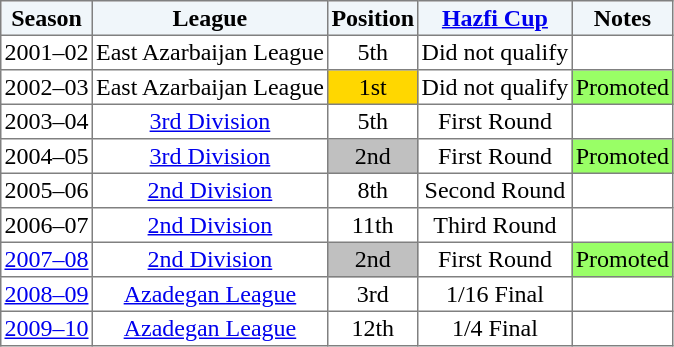<table border="1" cellpadding="2" style="border-collapse:collapse; text-align:center; font-size:normal;">
<tr style="background:#f0f6fa;">
<th>Season</th>
<th>League</th>
<th>Position</th>
<th><a href='#'>Hazfi Cup</a></th>
<th>Notes</th>
</tr>
<tr>
<td>2001–02</td>
<td>East Azarbaijan League</td>
<td>5th</td>
<td>Did not qualify</td>
<td></td>
</tr>
<tr>
<td>2002–03</td>
<td>East Azarbaijan League</td>
<td bgcolor=gold>1st</td>
<td>Did not qualify</td>
<td style="background:#9f6;">Promoted</td>
</tr>
<tr>
<td>2003–04</td>
<td><a href='#'>3rd Division</a></td>
<td>5th</td>
<td>First Round</td>
<td></td>
</tr>
<tr>
<td>2004–05</td>
<td><a href='#'>3rd Division</a></td>
<td style="background:silver;">2nd</td>
<td>First Round</td>
<td style="background:#9f6;">Promoted</td>
</tr>
<tr>
<td>2005–06</td>
<td><a href='#'>2nd Division</a></td>
<td>8th</td>
<td>Second Round</td>
<td></td>
</tr>
<tr>
<td>2006–07</td>
<td><a href='#'>2nd Division</a></td>
<td>11th</td>
<td>Third Round</td>
<td></td>
</tr>
<tr>
<td><a href='#'>2007–08</a></td>
<td><a href='#'>2nd Division</a></td>
<td style="background:silver;">2nd</td>
<td>First Round</td>
<td style="background:#9f6;">Promoted</td>
</tr>
<tr>
<td><a href='#'>2008–09</a></td>
<td><a href='#'>Azadegan League</a></td>
<td>3rd</td>
<td>1/16 Final</td>
<td></td>
</tr>
<tr>
<td><a href='#'>2009–10</a></td>
<td><a href='#'>Azadegan League</a></td>
<td>12th</td>
<td>1/4 Final</td>
<td></td>
</tr>
</table>
